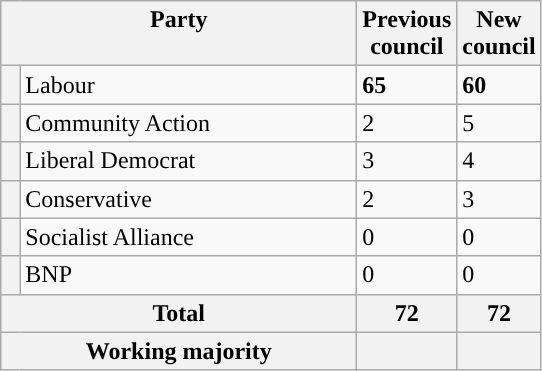<table class="wikitable">
<tr>
<th valign=top colspan="2" style="width: 230px">Party</th>
<th valign=top style="width: 30px">Previous council</th>
<th valign=top style="width: 30px">New council</th>
</tr>
<tr>
<th style="background-color: "></th>
<td>Labour</td>
<td><strong>65</strong></td>
<td><strong>60</strong></td>
</tr>
<tr>
<th style="background-color: "></th>
<td>Community Action</td>
<td>2</td>
<td>5</td>
</tr>
<tr>
<th style="background-color: "></th>
<td>Liberal Democrat</td>
<td>3</td>
<td>4</td>
</tr>
<tr>
<th style="background-color: "></th>
<td>Conservative</td>
<td>2</td>
<td>3</td>
</tr>
<tr>
<th style="background-color: "></th>
<td>Socialist Alliance</td>
<td>0</td>
<td>0</td>
</tr>
<tr>
<th style="background-color: "></th>
<td>BNP</td>
<td>0</td>
<td>0</td>
</tr>
<tr>
<th colspan=2>Total</th>
<th style="text-align: center">72</th>
<th colspan=3>72</th>
</tr>
<tr>
<th colspan=2>Working majority</th>
<th></th>
<th></th>
</tr>
</table>
